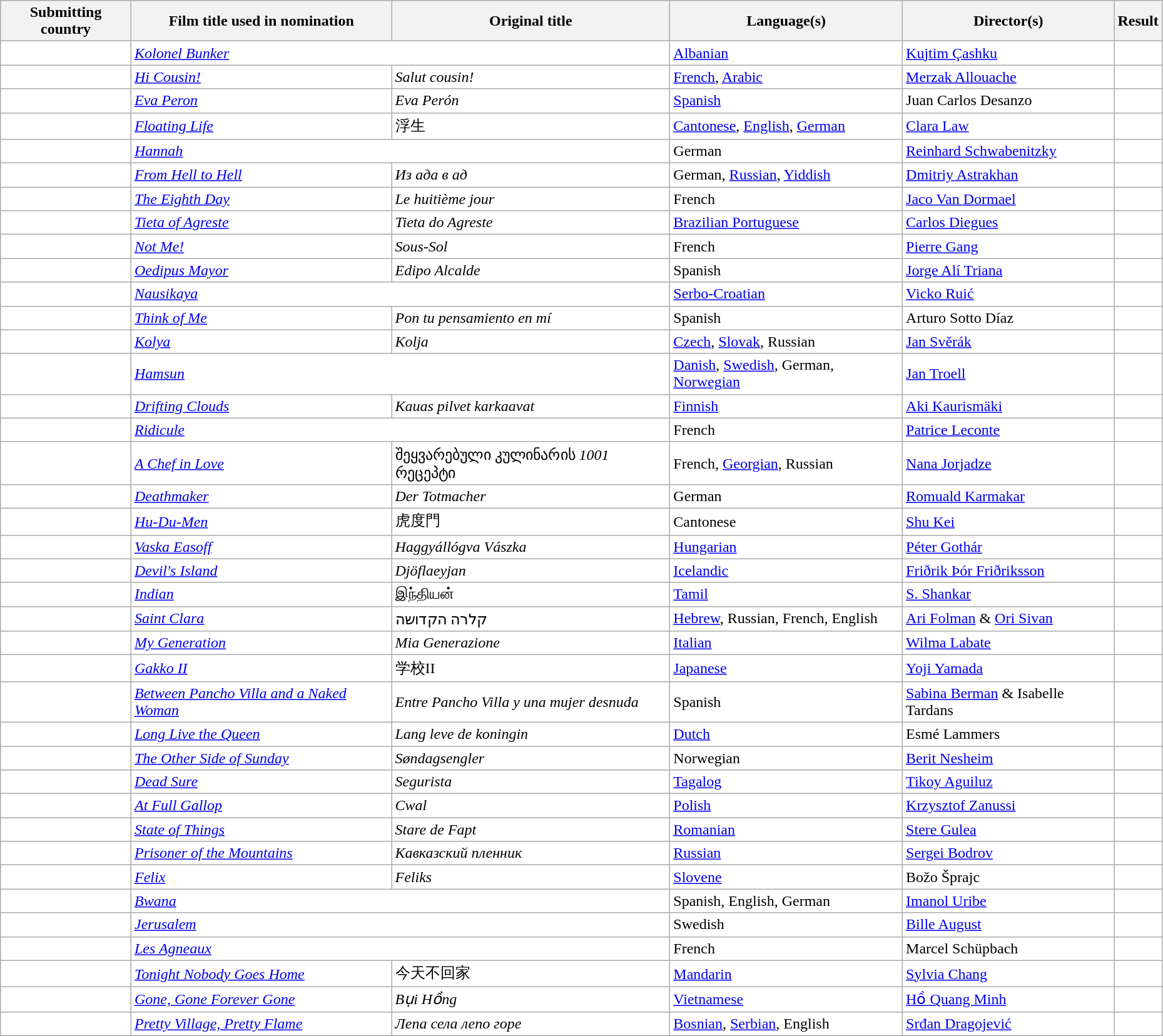<table class="wikitable sortable" width="98%" style="background:#ffffff;">
<tr>
<th>Submitting country</th>
<th>Film title used in nomination</th>
<th>Original title</th>
<th>Language(s)</th>
<th>Director(s)</th>
<th>Result</th>
</tr>
<tr>
<td></td>
<td colspan="2"><em><a href='#'>Kolonel Bunker</a></em></td>
<td><a href='#'>Albanian</a></td>
<td><a href='#'>Kujtim Çashku</a></td>
<td></td>
</tr>
<tr>
<td></td>
<td><em><a href='#'>Hi Cousin!</a></em></td>
<td><em>Salut cousin!</em></td>
<td><a href='#'>French</a>, <a href='#'>Arabic</a></td>
<td><a href='#'>Merzak Allouache</a></td>
<td></td>
</tr>
<tr>
<td></td>
<td><em><a href='#'>Eva Peron</a></em></td>
<td><em>Eva Perón</em></td>
<td><a href='#'>Spanish</a></td>
<td>Juan Carlos Desanzo</td>
<td></td>
</tr>
<tr>
<td></td>
<td><em><a href='#'>Floating Life</a></em></td>
<td>浮生</td>
<td><a href='#'>Cantonese</a>, <a href='#'>English</a>, <a href='#'>German</a></td>
<td><a href='#'>Clara Law</a></td>
<td></td>
</tr>
<tr>
<td></td>
<td colspan="2"><em><a href='#'>Hannah</a></em></td>
<td>German</td>
<td><a href='#'>Reinhard Schwabenitzky</a></td>
<td></td>
</tr>
<tr>
<td></td>
<td><em><a href='#'>From Hell to Hell</a></em></td>
<td><em>Из ада в ад</em></td>
<td>German, <a href='#'>Russian</a>, <a href='#'>Yiddish</a></td>
<td><a href='#'>Dmitriy Astrakhan</a></td>
<td></td>
</tr>
<tr>
<td></td>
<td><em><a href='#'>The Eighth Day</a></em></td>
<td><em>Le huitième jour</em></td>
<td>French</td>
<td><a href='#'>Jaco Van Dormael</a></td>
<td></td>
</tr>
<tr>
<td></td>
<td><em><a href='#'>Tieta of Agreste</a></em></td>
<td><em>Tieta do Agreste</em></td>
<td><a href='#'>Brazilian Portuguese</a></td>
<td><a href='#'>Carlos Diegues</a></td>
<td></td>
</tr>
<tr>
<td></td>
<td><em><a href='#'>Not Me!</a></em></td>
<td><em>Sous-Sol</em></td>
<td>French</td>
<td><a href='#'>Pierre Gang</a></td>
<td></td>
</tr>
<tr>
<td></td>
<td><em><a href='#'>Oedipus Mayor</a></em></td>
<td><em>Edipo Alcalde</em></td>
<td>Spanish</td>
<td><a href='#'>Jorge Alí Triana</a></td>
<td></td>
</tr>
<tr>
<td></td>
<td colspan="2"><em><a href='#'>Nausikaya</a></em></td>
<td><a href='#'>Serbo-Croatian</a></td>
<td><a href='#'>Vicko Ruić</a></td>
<td></td>
</tr>
<tr>
<td></td>
<td><em><a href='#'>Think of Me</a></em></td>
<td><em>Pon tu pensamiento en mí</em></td>
<td>Spanish</td>
<td>Arturo Sotto Díaz</td>
<td></td>
</tr>
<tr>
<td></td>
<td><em><a href='#'>Kolya</a></em></td>
<td><em>Kolja</em></td>
<td><a href='#'>Czech</a>, <a href='#'>Slovak</a>, Russian</td>
<td><a href='#'>Jan Svěrák</a></td>
<td></td>
</tr>
<tr>
<td></td>
<td colspan="2"><em><a href='#'>Hamsun</a></em></td>
<td><a href='#'>Danish</a>, <a href='#'>Swedish</a>, German, <a href='#'>Norwegian</a></td>
<td><a href='#'>Jan Troell</a></td>
<td></td>
</tr>
<tr>
<td></td>
<td><em><a href='#'>Drifting Clouds</a></em></td>
<td><em>Kauas pilvet karkaavat</em></td>
<td><a href='#'>Finnish</a></td>
<td><a href='#'>Aki Kaurismäki</a></td>
<td></td>
</tr>
<tr>
<td></td>
<td colspan="2"><em><a href='#'>Ridicule</a></em></td>
<td>French</td>
<td><a href='#'>Patrice Leconte</a></td>
<td></td>
</tr>
<tr>
<td></td>
<td><em><a href='#'>A Chef in Love</a></em></td>
<td>შეყვარებული კულინარის <em>1001</em> რეცეპტი</td>
<td>French, <a href='#'>Georgian</a>, Russian</td>
<td><a href='#'>Nana Jorjadze</a></td>
<td></td>
</tr>
<tr>
<td></td>
<td><em><a href='#'>Deathmaker</a></em></td>
<td><em>Der Totmacher</em></td>
<td>German</td>
<td><a href='#'>Romuald Karmakar</a></td>
<td></td>
</tr>
<tr>
<td></td>
<td><em><a href='#'>Hu-Du-Men</a></em></td>
<td>虎度門</td>
<td>Cantonese</td>
<td><a href='#'>Shu Kei</a></td>
<td></td>
</tr>
<tr>
<td></td>
<td><em><a href='#'>Vaska Easoff</a></em></td>
<td><em>Haggyállógva Vászka</em></td>
<td><a href='#'>Hungarian</a></td>
<td><a href='#'>Péter Gothár</a></td>
<td></td>
</tr>
<tr>
<td></td>
<td><em><a href='#'>Devil's Island</a></em></td>
<td><em>Djöflaeyjan</em></td>
<td><a href='#'>Icelandic</a></td>
<td><a href='#'>Friðrik Þór Friðriksson</a></td>
<td></td>
</tr>
<tr>
<td></td>
<td><em><a href='#'>Indian</a></em></td>
<td>இந்தியன்</td>
<td><a href='#'>Tamil</a></td>
<td><a href='#'>S. Shankar</a></td>
<td></td>
</tr>
<tr>
<td></td>
<td><em><a href='#'>Saint Clara</a></em></td>
<td>קלרה הקדושה</td>
<td><a href='#'>Hebrew</a>, Russian, French, English</td>
<td><a href='#'>Ari Folman</a> & <a href='#'>Ori Sivan</a></td>
<td></td>
</tr>
<tr>
<td></td>
<td><em><a href='#'>My Generation</a></em></td>
<td><em>Mia Generazione</em></td>
<td><a href='#'>Italian</a></td>
<td><a href='#'>Wilma Labate</a></td>
<td></td>
</tr>
<tr>
<td></td>
<td><em><a href='#'>Gakko II</a></em></td>
<td>学校II</td>
<td><a href='#'>Japanese</a></td>
<td><a href='#'>Yoji Yamada</a></td>
<td></td>
</tr>
<tr>
<td></td>
<td><em><a href='#'>Between Pancho Villa and a Naked Woman</a></em></td>
<td><em>Entre Pancho Villa y una mujer desnuda</em></td>
<td>Spanish</td>
<td><a href='#'>Sabina Berman</a> & Isabelle Tardans</td>
<td></td>
</tr>
<tr>
<td></td>
<td><em><a href='#'>Long Live the Queen</a></em></td>
<td><em>Lang leve de koningin</em></td>
<td><a href='#'>Dutch</a></td>
<td>Esmé Lammers</td>
<td></td>
</tr>
<tr>
<td></td>
<td><em><a href='#'>The Other Side of Sunday</a></em></td>
<td><em>Søndagsengler</em></td>
<td>Norwegian</td>
<td><a href='#'>Berit Nesheim</a></td>
<td></td>
</tr>
<tr>
<td></td>
<td><em><a href='#'>Dead Sure</a></em></td>
<td><em>Segurista</em></td>
<td><a href='#'>Tagalog</a></td>
<td><a href='#'>Tikoy Aguiluz</a></td>
<td></td>
</tr>
<tr>
<td></td>
<td><em><a href='#'>At Full Gallop</a></em></td>
<td><em>Cwal</em></td>
<td><a href='#'>Polish</a></td>
<td><a href='#'>Krzysztof Zanussi</a></td>
<td></td>
</tr>
<tr>
<td></td>
<td><em><a href='#'>State of Things</a></em></td>
<td><em>Stare de Fapt</em></td>
<td><a href='#'>Romanian</a></td>
<td><a href='#'>Stere Gulea</a></td>
<td></td>
</tr>
<tr>
<td></td>
<td><em><a href='#'>Prisoner of the Mountains</a></em></td>
<td><em>Кавказский пленник</em></td>
<td><a href='#'>Russian</a></td>
<td><a href='#'>Sergei Bodrov</a></td>
<td></td>
</tr>
<tr>
<td></td>
<td><em><a href='#'>Felix</a></em></td>
<td><em>Feliks</em></td>
<td><a href='#'>Slovene</a></td>
<td>Božo Šprajc</td>
<td></td>
</tr>
<tr>
<td></td>
<td colspan="2"><em><a href='#'>Bwana</a></em></td>
<td>Spanish, English, German</td>
<td><a href='#'>Imanol Uribe</a></td>
<td></td>
</tr>
<tr>
<td></td>
<td colspan="2"><em><a href='#'>Jerusalem</a></em></td>
<td>Swedish</td>
<td><a href='#'>Bille August</a></td>
<td></td>
</tr>
<tr>
<td></td>
<td colspan="2"><em><a href='#'>Les Agneaux</a></em></td>
<td>French</td>
<td>Marcel Schüpbach</td>
<td></td>
</tr>
<tr>
<td></td>
<td><em><a href='#'>Tonight Nobody Goes Home</a></em></td>
<td>今天不回家</td>
<td><a href='#'>Mandarin</a></td>
<td><a href='#'>Sylvia Chang</a></td>
<td></td>
</tr>
<tr>
<td></td>
<td><em><a href='#'>Gone, Gone Forever Gone</a></em></td>
<td><em>Bụi Hồng</em></td>
<td><a href='#'>Vietnamese</a></td>
<td><a href='#'>Hồ Quang Minh</a></td>
<td></td>
</tr>
<tr>
<td></td>
<td><em><a href='#'>Pretty Village, Pretty Flame</a></em></td>
<td><em>Лепа села лепо горе</em></td>
<td><a href='#'>Bosnian</a>, <a href='#'>Serbian</a>, English</td>
<td><a href='#'>Srđan Dragojević</a></td>
<td></td>
</tr>
</table>
